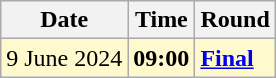<table class="wikitable">
<tr>
<th>Date</th>
<th>Time</th>
<th>Round</th>
</tr>
<tr style=background:lemonchiffon>
<td>9 June 2024</td>
<td><strong>09:00</strong></td>
<td><strong><a href='#'>Final</a></strong></td>
</tr>
</table>
